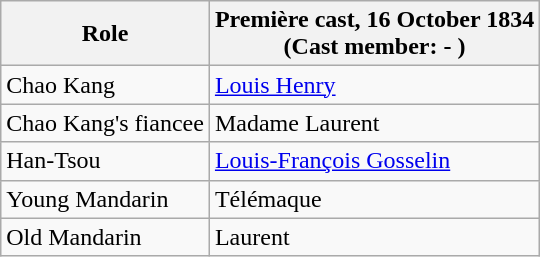<table class="wikitable">
<tr>
<th>Role</th>
<th>Première cast, 	16 October 1834<br>(Cast member: - )</th>
</tr>
<tr>
<td>Chao Kang</td>
<td><a href='#'>Louis Henry</a></td>
</tr>
<tr>
<td>Chao Kang's fiancee</td>
<td>Madame Laurent</td>
</tr>
<tr>
<td>Han-Tsou</td>
<td><a href='#'>Louis-François Gosselin</a></td>
</tr>
<tr>
<td>Young Mandarin</td>
<td>Télémaque</td>
</tr>
<tr>
<td>Old Mandarin</td>
<td>Laurent</td>
</tr>
</table>
